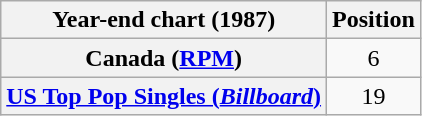<table class="wikitable plainrowheaders">
<tr>
<th>Year-end chart (1987)</th>
<th>Position</th>
</tr>
<tr>
<th scope="row">Canada (<a href='#'>RPM</a>)</th>
<td style="text-align:center;">6</td>
</tr>
<tr>
<th scope="row"><a href='#'>US Top Pop Singles (<em>Billboard</em>)</a></th>
<td style="text-align:center;">19</td>
</tr>
</table>
